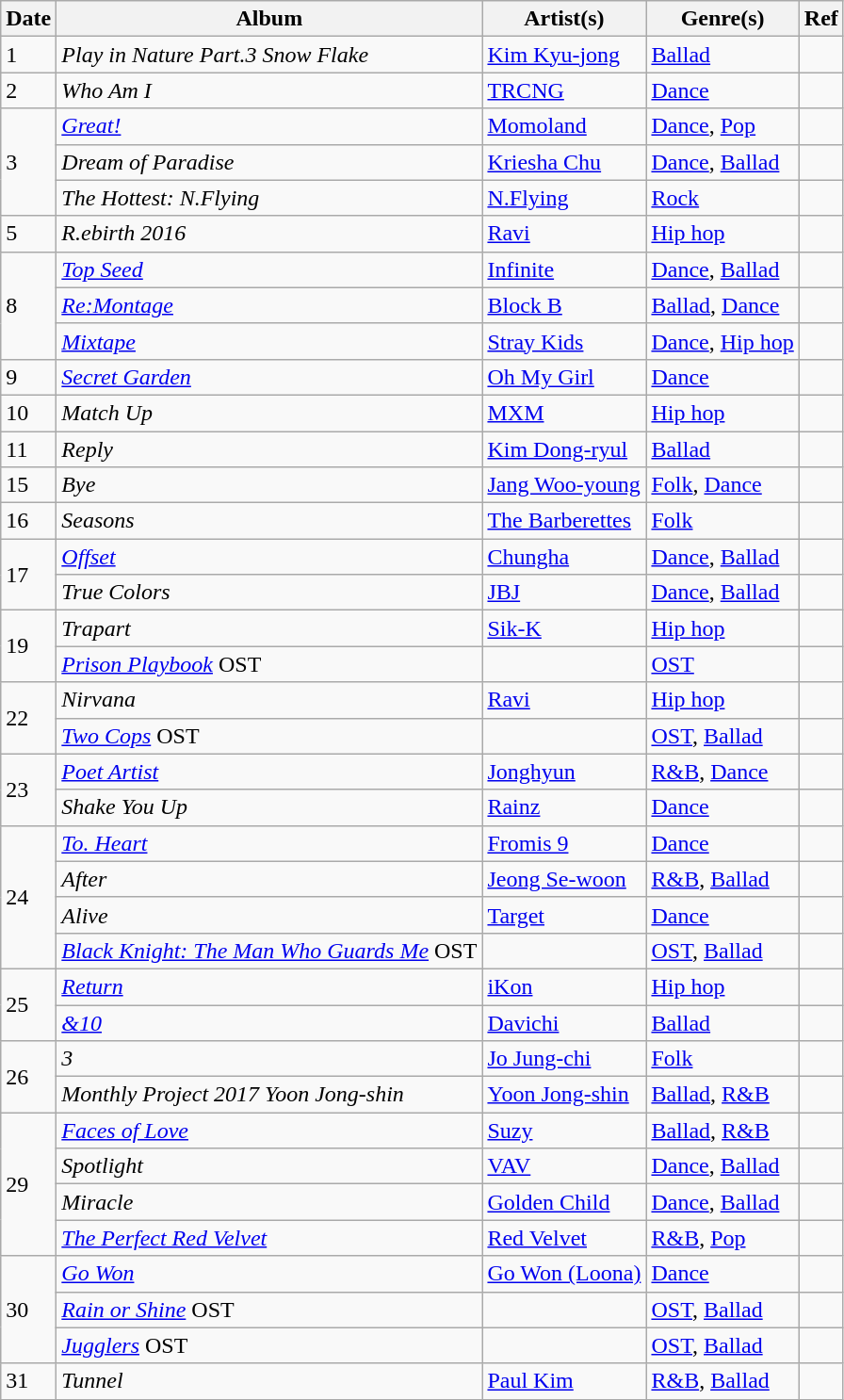<table class="wikitable">
<tr>
<th>Date</th>
<th>Album</th>
<th>Artist(s)</th>
<th>Genre(s)</th>
<th>Ref</th>
</tr>
<tr>
<td>1</td>
<td><em>Play in Nature Part.3 Snow Flake</em></td>
<td><a href='#'>Kim Kyu-jong</a></td>
<td><a href='#'>Ballad</a></td>
<td></td>
</tr>
<tr>
<td>2</td>
<td><em>Who Am I</em></td>
<td><a href='#'>TRCNG</a></td>
<td><a href='#'>Dance</a></td>
<td></td>
</tr>
<tr>
<td rowspan="3">3</td>
<td><em><a href='#'>Great!</a></em></td>
<td><a href='#'>Momoland</a></td>
<td><a href='#'>Dance</a>, <a href='#'>Pop</a></td>
<td></td>
</tr>
<tr>
<td><em>Dream of Paradise</em></td>
<td><a href='#'>Kriesha Chu</a></td>
<td><a href='#'>Dance</a>, <a href='#'>Ballad</a></td>
<td></td>
</tr>
<tr>
<td><em>The Hottest: N.Flying</em></td>
<td><a href='#'>N.Flying</a></td>
<td><a href='#'>Rock</a></td>
<td></td>
</tr>
<tr>
<td>5</td>
<td><em>R.ebirth 2016</em></td>
<td><a href='#'>Ravi</a></td>
<td><a href='#'>Hip hop</a></td>
<td></td>
</tr>
<tr>
<td rowspan="3">8</td>
<td><em><a href='#'>Top Seed</a></em></td>
<td><a href='#'>Infinite</a></td>
<td><a href='#'>Dance</a>, <a href='#'>Ballad</a></td>
<td></td>
</tr>
<tr>
<td><em><a href='#'>Re:Montage</a></em></td>
<td><a href='#'>Block B</a></td>
<td><a href='#'>Ballad</a>, <a href='#'>Dance</a></td>
<td></td>
</tr>
<tr>
<td><em><a href='#'>Mixtape</a></em></td>
<td><a href='#'>Stray Kids</a></td>
<td><a href='#'>Dance</a>, <a href='#'>Hip hop</a></td>
<td></td>
</tr>
<tr>
<td>9</td>
<td><em><a href='#'>Secret Garden</a></em></td>
<td><a href='#'>Oh My Girl</a></td>
<td><a href='#'>Dance</a></td>
<td></td>
</tr>
<tr>
<td>10</td>
<td><em>Match Up</em></td>
<td><a href='#'>MXM</a></td>
<td><a href='#'>Hip hop</a></td>
<td></td>
</tr>
<tr>
<td>11</td>
<td><em>Reply</em></td>
<td><a href='#'>Kim Dong-ryul</a></td>
<td><a href='#'>Ballad</a></td>
<td></td>
</tr>
<tr>
<td>15</td>
<td><em>Bye</em></td>
<td><a href='#'>Jang Woo-young</a></td>
<td><a href='#'>Folk</a>, <a href='#'>Dance</a></td>
<td></td>
</tr>
<tr>
<td>16</td>
<td><em>Seasons</em></td>
<td><a href='#'>The Barberettes</a></td>
<td><a href='#'>Folk</a></td>
<td></td>
</tr>
<tr>
<td rowspan="2">17</td>
<td><em><a href='#'>Offset</a></em></td>
<td><a href='#'>Chungha</a></td>
<td><a href='#'>Dance</a>, <a href='#'>Ballad</a></td>
<td></td>
</tr>
<tr>
<td><em>True Colors</em></td>
<td><a href='#'>JBJ</a></td>
<td><a href='#'>Dance</a>, <a href='#'>Ballad</a></td>
<td></td>
</tr>
<tr>
<td rowspan="2">19</td>
<td><em>Trapart</em></td>
<td><a href='#'>Sik-K</a></td>
<td><a href='#'>Hip hop</a></td>
<td></td>
</tr>
<tr>
<td><em><a href='#'>Prison Playbook</a></em> OST</td>
<td></td>
<td><a href='#'>OST</a></td>
<td></td>
</tr>
<tr>
<td rowspan="2">22</td>
<td><em>Nirvana</em></td>
<td><a href='#'>Ravi</a></td>
<td><a href='#'>Hip hop</a></td>
<td></td>
</tr>
<tr>
<td><em><a href='#'>Two Cops</a></em> OST</td>
<td></td>
<td><a href='#'>OST</a>, <a href='#'>Ballad</a></td>
<td></td>
</tr>
<tr>
<td rowspan="2">23</td>
<td><em><a href='#'>Poet Artist</a></em></td>
<td><a href='#'>Jonghyun</a></td>
<td><a href='#'>R&B</a>, <a href='#'>Dance</a></td>
<td></td>
</tr>
<tr>
<td><em>Shake You Up</em></td>
<td><a href='#'>Rainz</a></td>
<td><a href='#'>Dance</a></td>
<td></td>
</tr>
<tr>
<td rowspan="4">24</td>
<td><em><a href='#'>To. Heart</a></em></td>
<td><a href='#'>Fromis 9</a></td>
<td><a href='#'>Dance</a></td>
<td></td>
</tr>
<tr>
<td><em>After</em></td>
<td><a href='#'>Jeong Se-woon</a></td>
<td><a href='#'>R&B</a>, <a href='#'>Ballad</a></td>
<td></td>
</tr>
<tr>
<td><em>Alive</em></td>
<td><a href='#'>Target</a></td>
<td><a href='#'>Dance</a></td>
<td></td>
</tr>
<tr>
<td><em><a href='#'>Black Knight: The Man Who Guards Me</a></em> OST</td>
<td></td>
<td><a href='#'>OST</a>, <a href='#'>Ballad</a></td>
<td></td>
</tr>
<tr>
<td rowspan="2">25</td>
<td><em><a href='#'>Return</a></em></td>
<td><a href='#'>iKon</a></td>
<td><a href='#'>Hip hop</a></td>
<td></td>
</tr>
<tr>
<td><em><a href='#'>&10</a></em></td>
<td><a href='#'>Davichi</a></td>
<td><a href='#'>Ballad</a></td>
<td></td>
</tr>
<tr>
<td rowspan="2">26</td>
<td><em>3</em></td>
<td><a href='#'>Jo Jung-chi</a></td>
<td><a href='#'>Folk</a></td>
<td></td>
</tr>
<tr>
<td><em>Monthly Project 2017 Yoon Jong-shin</em></td>
<td><a href='#'>Yoon Jong-shin</a></td>
<td><a href='#'>Ballad</a>, <a href='#'>R&B</a></td>
<td></td>
</tr>
<tr>
<td rowspan=4>29</td>
<td><em><a href='#'>Faces of Love</a></em></td>
<td><a href='#'>Suzy</a></td>
<td><a href='#'>Ballad</a>, <a href='#'>R&B</a></td>
<td></td>
</tr>
<tr>
<td><em>Spotlight</em></td>
<td><a href='#'>VAV</a></td>
<td><a href='#'>Dance</a>, <a href='#'>Ballad</a></td>
<td></td>
</tr>
<tr>
<td><em>Miracle</em></td>
<td><a href='#'>Golden Child</a></td>
<td><a href='#'>Dance</a>, <a href='#'>Ballad</a></td>
<td></td>
</tr>
<tr>
<td><em><a href='#'>The Perfect Red Velvet</a></em></td>
<td><a href='#'>Red Velvet</a></td>
<td><a href='#'>R&B</a>, <a href='#'>Pop</a></td>
<td></td>
</tr>
<tr>
<td rowspan="3">30</td>
<td><em><a href='#'>Go Won</a></em></td>
<td><a href='#'>Go Won (Loona)</a></td>
<td><a href='#'>Dance</a></td>
<td></td>
</tr>
<tr>
<td><em><a href='#'>Rain or Shine</a></em> OST</td>
<td></td>
<td><a href='#'>OST</a>, <a href='#'>Ballad</a></td>
<td></td>
</tr>
<tr>
<td><em><a href='#'>Jugglers</a></em> OST</td>
<td></td>
<td><a href='#'>OST</a>, <a href='#'>Ballad</a></td>
<td></td>
</tr>
<tr>
<td>31</td>
<td><em>Tunnel</em></td>
<td><a href='#'>Paul Kim</a></td>
<td><a href='#'>R&B</a>, <a href='#'>Ballad</a></td>
<td></td>
</tr>
</table>
